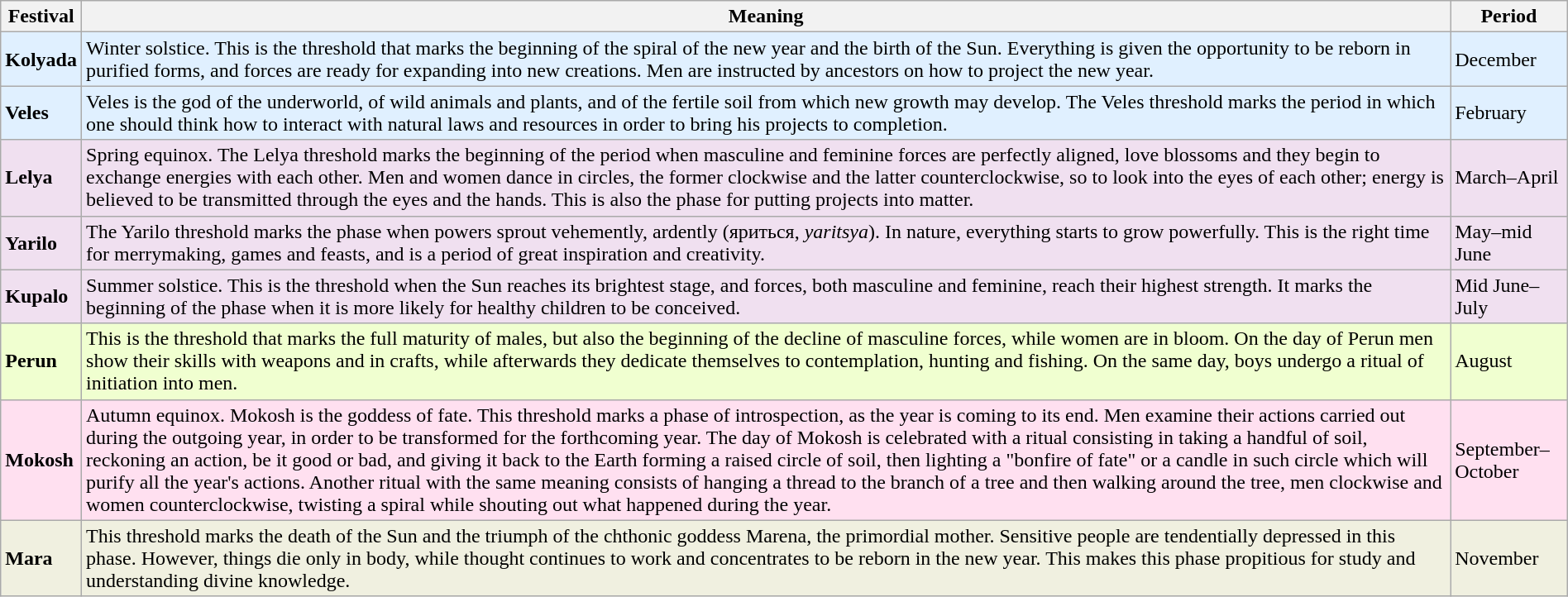<table class="wikitable" style="margin:auto">
<tr>
<th>Festival</th>
<th>Meaning</th>
<th>Period</th>
</tr>
<tr bgcolor="#E0F0FF">
<td><strong>Kolyada</strong></td>
<td>Winter solstice. This is the threshold that marks the beginning of the spiral of the new year and the birth of the Sun. Everything is given the opportunity to be reborn in purified forms, and forces are ready for expanding into new creations. Men are instructed by ancestors on how to project the new year.</td>
<td>December</td>
</tr>
<tr bgcolor="#E0F0FF">
<td><strong>Veles</strong></td>
<td>Veles is the god of the underworld, of wild animals and plants, and of the fertile soil from which new growth may develop. The Veles threshold marks the period in which one should think how to interact with natural laws and resources in order to bring his projects to completion.</td>
<td>February</td>
</tr>
<tr bgcolor="#F0E0F0">
<td><strong>Lelya</strong></td>
<td>Spring equinox. The Lelya threshold marks the beginning of the period when masculine and feminine forces are perfectly aligned, love blossoms and they begin to exchange energies with each other. Men and women dance in circles, the former clockwise and the latter counterclockwise, so to look into the eyes of each other; energy is believed to be transmitted through the eyes and the hands. This is also the phase for putting projects into matter.</td>
<td>March–April</td>
</tr>
<tr bgcolor="#F0E0F0">
<td><strong>Yarilo</strong></td>
<td>The Yarilo threshold marks the phase when powers sprout vehemently, ardently (яриться, <em>yaritsya</em>). In nature, everything starts to grow powerfully. This is the right time for merrymaking, games and feasts, and is a period of great inspiration and creativity.</td>
<td>May–mid June</td>
</tr>
<tr bgcolor="#F0E0F0">
<td><strong>Kupalo</strong></td>
<td>Summer solstice. This is the threshold when the Sun reaches its brightest stage, and forces, both masculine and feminine, reach their highest strength. It marks the beginning of the phase when it is more likely for healthy children to be conceived.</td>
<td>Mid June–July</td>
</tr>
<tr bgcolor="#F0FFD0">
<td><strong>Perun</strong></td>
<td>This is the threshold that marks the full maturity of males, but also the beginning of the decline of masculine forces, while women are in bloom. On the day of Perun men show their skills with weapons and in crafts, while afterwards they dedicate themselves to contemplation, hunting and fishing. On the same day, boys undergo a ritual of initiation into men.</td>
<td>August</td>
</tr>
<tr bgcolor="#FFE0F0">
<td><strong>Mokosh</strong></td>
<td>Autumn equinox. Mokosh is the goddess of fate. This threshold marks a phase of introspection, as the year is coming to its end. Men examine their actions carried out during the outgoing year, in order to be transformed for the forthcoming year. The day of Mokosh is celebrated with a ritual consisting in taking a handful of soil, reckoning an action, be it good or bad, and giving it back to the Earth forming a raised circle of soil, then lighting a "bonfire of fate" or a candle in such circle which will purify all the year's actions. Another ritual with the same meaning consists of hanging a thread to the branch of a tree and then walking around the tree, men clockwise and women counterclockwise, twisting a spiral while shouting out what happened during the year.</td>
<td>September–October</td>
</tr>
<tr bgcolor="#F0F0E0">
<td><strong>Mara</strong></td>
<td>This threshold marks the death of the Sun and the triumph of the chthonic goddess Marena, the primordial mother. Sensitive people are tendentially depressed in this phase. However, things die only in body, while thought continues to work and concentrates to be reborn in the new year. This makes this phase propitious for study and understanding divine knowledge.</td>
<td>November</td>
</tr>
</table>
